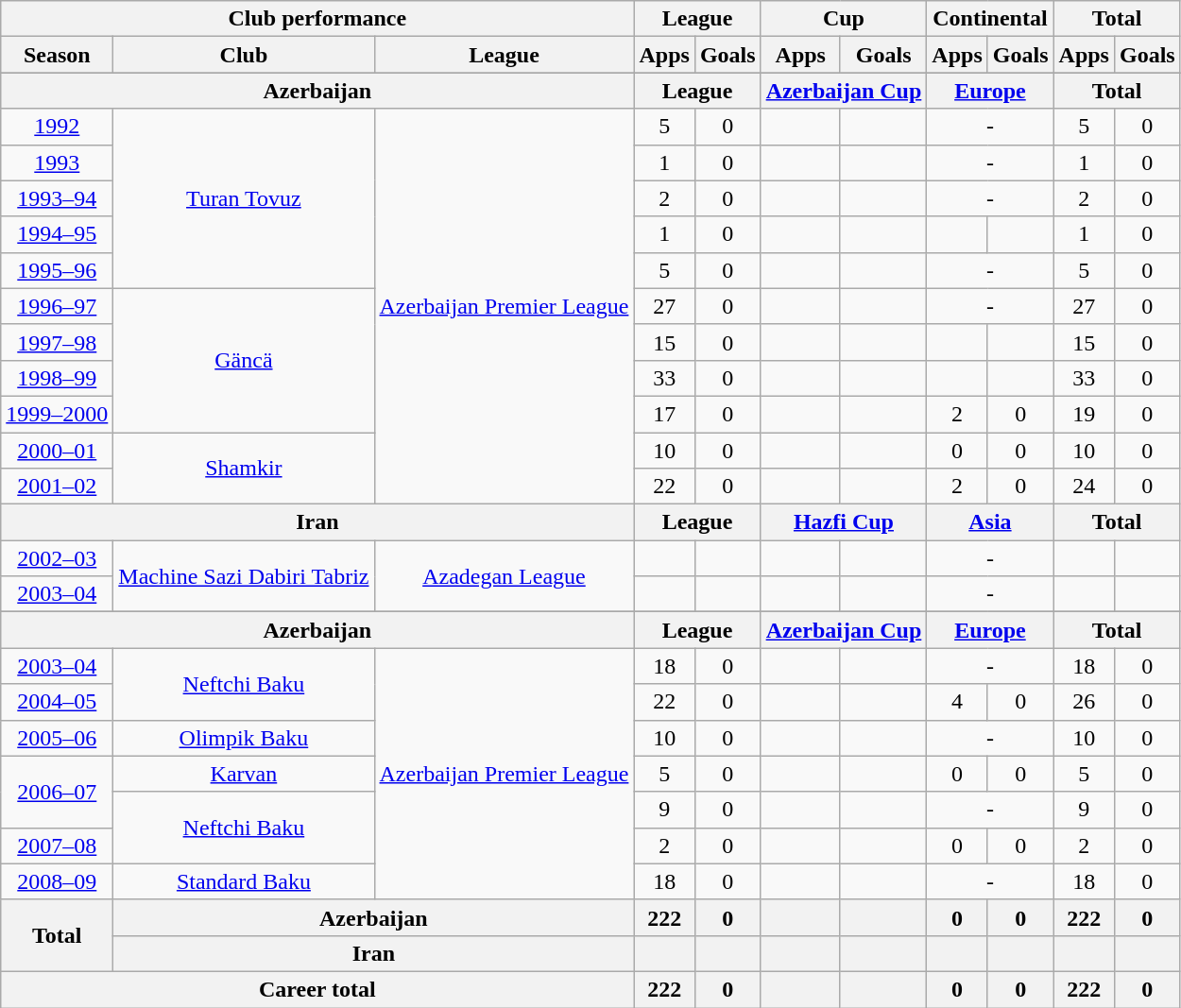<table class="wikitable" style="text-align:center">
<tr>
<th colspan=3>Club performance</th>
<th colspan=2>League</th>
<th colspan=2>Cup</th>
<th colspan=2>Continental</th>
<th colspan=2>Total</th>
</tr>
<tr>
<th>Season</th>
<th>Club</th>
<th>League</th>
<th>Apps</th>
<th>Goals</th>
<th>Apps</th>
<th>Goals</th>
<th>Apps</th>
<th>Goals</th>
<th>Apps</th>
<th>Goals</th>
</tr>
<tr>
</tr>
<tr>
<th colspan=3>Azerbaijan</th>
<th colspan=2>League</th>
<th colspan=2><a href='#'>Azerbaijan Cup</a></th>
<th colspan=2><a href='#'>Europe</a></th>
<th colspan=2>Total</th>
</tr>
<tr>
<td><a href='#'>1992</a></td>
<td rowspan="5"><a href='#'>Turan Tovuz</a></td>
<td rowspan="11"><a href='#'>Azerbaijan Premier League</a></td>
<td>5</td>
<td>0</td>
<td></td>
<td></td>
<td colspan="2">-</td>
<td>5</td>
<td>0</td>
</tr>
<tr>
<td><a href='#'>1993</a></td>
<td>1</td>
<td>0</td>
<td></td>
<td></td>
<td colspan="2">-</td>
<td>1</td>
<td>0</td>
</tr>
<tr>
<td><a href='#'>1993–94</a></td>
<td>2</td>
<td>0</td>
<td></td>
<td></td>
<td colspan="2">-</td>
<td>2</td>
<td>0</td>
</tr>
<tr>
<td><a href='#'>1994–95</a></td>
<td>1</td>
<td>0</td>
<td></td>
<td></td>
<td></td>
<td></td>
<td>1</td>
<td>0</td>
</tr>
<tr>
<td><a href='#'>1995–96</a></td>
<td>5</td>
<td>0</td>
<td></td>
<td></td>
<td colspan="2">-</td>
<td>5</td>
<td>0</td>
</tr>
<tr>
<td><a href='#'>1996–97</a></td>
<td rowspan="4"><a href='#'>Gäncä</a></td>
<td>27</td>
<td>0</td>
<td></td>
<td></td>
<td colspan="2">-</td>
<td>27</td>
<td>0</td>
</tr>
<tr>
<td><a href='#'>1997–98</a></td>
<td>15</td>
<td>0</td>
<td></td>
<td></td>
<td></td>
<td></td>
<td>15</td>
<td>0</td>
</tr>
<tr>
<td><a href='#'>1998–99</a></td>
<td>33</td>
<td>0</td>
<td></td>
<td></td>
<td></td>
<td></td>
<td>33</td>
<td>0</td>
</tr>
<tr>
<td><a href='#'>1999–2000</a></td>
<td>17</td>
<td>0</td>
<td></td>
<td></td>
<td>2</td>
<td>0</td>
<td>19</td>
<td>0</td>
</tr>
<tr>
<td><a href='#'>2000–01</a></td>
<td rowspan="2"><a href='#'>Shamkir</a></td>
<td>10</td>
<td>0</td>
<td></td>
<td></td>
<td>0</td>
<td>0</td>
<td>10</td>
<td>0</td>
</tr>
<tr>
<td><a href='#'>2001–02</a></td>
<td>22</td>
<td>0</td>
<td></td>
<td></td>
<td>2</td>
<td>0</td>
<td>24</td>
<td>0</td>
</tr>
<tr>
<th colspan=3>Iran</th>
<th ! colspan=2>League</th>
<th ! colspan=2><a href='#'>Hazfi Cup</a></th>
<th ! colspan=2><a href='#'>Asia</a></th>
<th colspan=3>Total</th>
</tr>
<tr align=center>
<td><a href='#'>2002–03</a></td>
<td rowspan="2"><a href='#'>Machine Sazi Dabiri Tabriz</a></td>
<td rowspan="2"><a href='#'>Azadegan League</a></td>
<td></td>
<td></td>
<td></td>
<td></td>
<td colspan="2">-</td>
<td></td>
<td></td>
</tr>
<tr align=center>
<td><a href='#'>2003–04</a></td>
<td></td>
<td></td>
<td></td>
<td></td>
<td colspan="2">-</td>
<td></td>
<td></td>
</tr>
<tr>
</tr>
<tr>
<th colspan=3>Azerbaijan</th>
<th colspan=2>League</th>
<th colspan=2><a href='#'>Azerbaijan Cup</a></th>
<th colspan=2><a href='#'>Europe</a></th>
<th colspan=2>Total</th>
</tr>
<tr>
<td><a href='#'>2003–04</a></td>
<td rowspan="2"><a href='#'>Neftchi Baku</a></td>
<td rowspan="7"><a href='#'>Azerbaijan Premier League</a></td>
<td>18</td>
<td>0</td>
<td></td>
<td></td>
<td colspan="2">-</td>
<td>18</td>
<td>0</td>
</tr>
<tr>
<td><a href='#'>2004–05</a></td>
<td>22</td>
<td>0</td>
<td></td>
<td></td>
<td>4</td>
<td>0</td>
<td>26</td>
<td>0</td>
</tr>
<tr>
<td><a href='#'>2005–06</a></td>
<td><a href='#'>Olimpik Baku</a></td>
<td>10</td>
<td>0</td>
<td></td>
<td></td>
<td colspan="2">-</td>
<td>10</td>
<td>0</td>
</tr>
<tr>
<td rowspan="2"><a href='#'>2006–07</a></td>
<td><a href='#'>Karvan</a></td>
<td>5</td>
<td>0</td>
<td></td>
<td></td>
<td>0</td>
<td>0</td>
<td>5</td>
<td>0</td>
</tr>
<tr>
<td rowspan="2"><a href='#'>Neftchi Baku</a></td>
<td>9</td>
<td>0</td>
<td></td>
<td></td>
<td colspan="2">-</td>
<td>9</td>
<td>0</td>
</tr>
<tr>
<td><a href='#'>2007–08</a></td>
<td>2</td>
<td>0</td>
<td></td>
<td></td>
<td>0</td>
<td>0</td>
<td>2</td>
<td>0</td>
</tr>
<tr>
<td><a href='#'>2008–09</a></td>
<td><a href='#'>Standard Baku</a></td>
<td>18</td>
<td>0</td>
<td></td>
<td></td>
<td colspan="2">-</td>
<td>18</td>
<td>0</td>
</tr>
<tr>
<th rowspan=2>Total</th>
<th colspan=2>Azerbaijan</th>
<th>222</th>
<th>0</th>
<th></th>
<th></th>
<th>0</th>
<th>0</th>
<th>222</th>
<th>0</th>
</tr>
<tr>
<th colspan=2>Iran</th>
<th></th>
<th></th>
<th></th>
<th></th>
<th></th>
<th></th>
<th></th>
<th></th>
</tr>
<tr>
<th colspan=3>Career total</th>
<th>222</th>
<th>0</th>
<th></th>
<th></th>
<th>0</th>
<th>0</th>
<th>222</th>
<th>0</th>
</tr>
</table>
